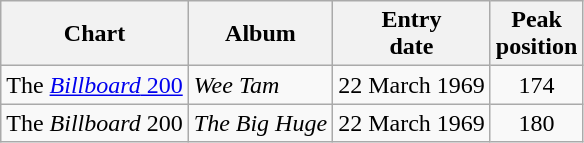<table class="wikitable">
<tr>
<th>Chart</th>
<th>Album</th>
<th>Entry<br>date</th>
<th>Peak<br>position</th>
</tr>
<tr>
<td>The <a href='#'><em>Billboard</em> 200</a></td>
<td><em>Wee Tam</em></td>
<td>22 March 1969</td>
<td align="center">174</td>
</tr>
<tr>
<td>The <em>Billboard</em> 200</td>
<td><em>The Big Huge</em></td>
<td>22 March 1969</td>
<td align="center">180</td>
</tr>
</table>
